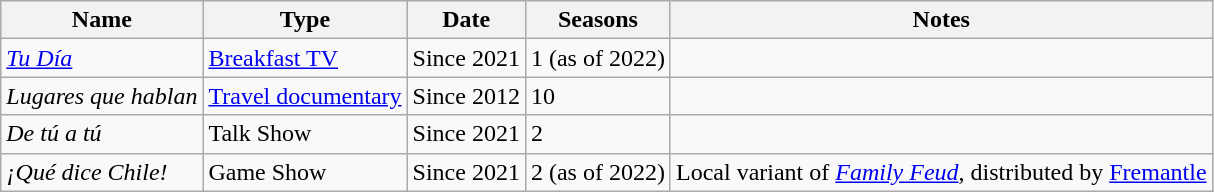<table class="wikitable">
<tr>
<th>Name</th>
<th>Type</th>
<th>Date</th>
<th>Seasons</th>
<th>Notes</th>
</tr>
<tr>
<td><a href='#'><em>Tu Día</em></a></td>
<td><a href='#'>Breakfast TV</a></td>
<td>Since 2021</td>
<td>1 (as of 2022)</td>
<td></td>
</tr>
<tr>
<td><em>Lugares que hablan</em></td>
<td><a href='#'>Travel documentary</a></td>
<td>Since 2012</td>
<td>10</td>
<td></td>
</tr>
<tr>
<td><em>De tú a tú</em></td>
<td>Talk Show</td>
<td>Since 2021</td>
<td>2</td>
<td></td>
</tr>
<tr>
<td><em>¡Qué dice Chile!</em></td>
<td>Game Show</td>
<td>Since 2021</td>
<td>2 (as of 2022)</td>
<td>Local variant of <em><a href='#'>Family Feud</a></em>, distributed by <a href='#'>Fremantle</a></td>
</tr>
</table>
